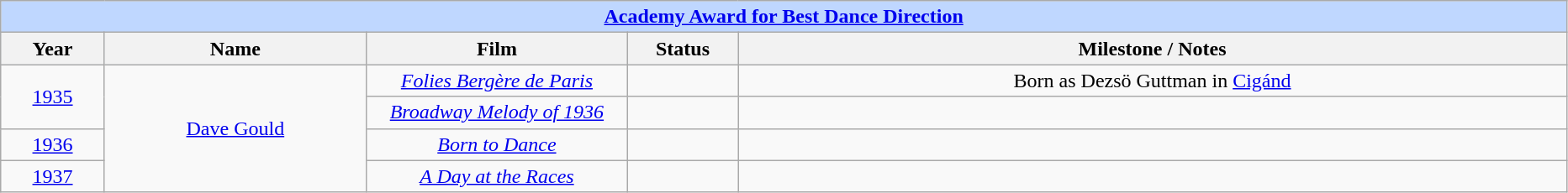<table class="wikitable" style="text-align: center">
<tr ---- style="background:#bfd7ff">
<td colspan=6 style="text-align:center"><strong><a href='#'>Academy Award for Best Dance Direction</a></strong></td>
</tr>
<tr ---- style="background:#ebf5ff">
<th width="75">Year</th>
<th width="200">Name</th>
<th width="200">Film</th>
<th width="80">Status</th>
<th width="650">Milestone / Notes</th>
</tr>
<tr>
<td rowspan="2"><a href='#'>1935</a></td>
<td rowspan="4"><a href='#'>Dave Gould</a></td>
<td><em><a href='#'>Folies Bergère de Paris</a></em></td>
<td></td>
<td>Born as Dezsö Guttman in <a href='#'>Cigánd</a></td>
</tr>
<tr>
<td><em><a href='#'>Broadway Melody of 1936</a></em></td>
<td></td>
<td></td>
</tr>
<tr>
<td><a href='#'>1936</a></td>
<td><em><a href='#'>Born to Dance</a></em></td>
<td></td>
<td></td>
</tr>
<tr>
<td><a href='#'>1937</a></td>
<td><em><a href='#'>A Day at the Races</a></em></td>
<td></td>
<td></td>
</tr>
</table>
